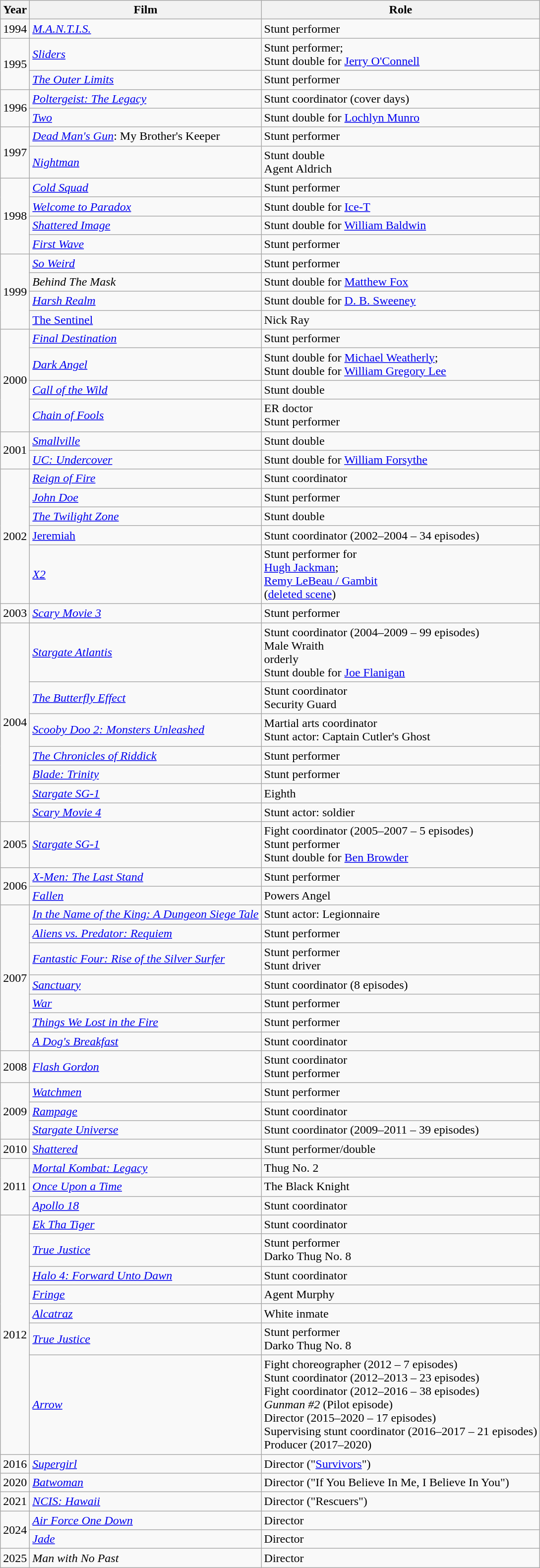<table class="wikitable sortable">
<tr>
<th>Year</th>
<th>Film</th>
<th>Role</th>
</tr>
<tr>
<td rowspan="1">1994</td>
<td><em><a href='#'>M.A.N.T.I.S.</a></em></td>
<td>Stunt performer</td>
</tr>
<tr>
<td rowspan="2">1995</td>
<td><em><a href='#'>Sliders</a></em></td>
<td>Stunt performer;<br>Stunt double for <a href='#'>Jerry O'Connell</a></td>
</tr>
<tr>
<td data-sort-value="Outer Limits, The"><em><a href='#'>The Outer Limits</a></em></td>
<td>Stunt performer</td>
</tr>
<tr>
<td rowspan="2">1996</td>
<td><em><a href='#'>Poltergeist: The Legacy</a></em></td>
<td>Stunt coordinator (cover days)</td>
</tr>
<tr>
<td><em><a href='#'>Two</a></em></td>
<td>Stunt double for <a href='#'>Lochlyn Munro</a></td>
</tr>
<tr>
<td rowspan="2">1997</td>
<td><em><a href='#'>Dead Man's Gun</a></em>: My Brother's Keeper</td>
<td>Stunt performer</td>
</tr>
<tr>
<td><em><a href='#'>Nightman</a></em></td>
<td>Stunt double<br>Agent Aldrich</td>
</tr>
<tr>
<td rowspan="4">1998</td>
<td><em><a href='#'>Cold Squad</a></em></td>
<td>Stunt performer</td>
</tr>
<tr>
<td><em><a href='#'>Welcome to Paradox</a></em></td>
<td>Stunt double for <a href='#'>Ice-T</a></td>
</tr>
<tr>
<td><em><a href='#'>Shattered Image</a></em></td>
<td>Stunt double for <a href='#'>William Baldwin</a></td>
</tr>
<tr>
<td><em><a href='#'>First Wave</a></em></td>
<td>Stunt performer</td>
</tr>
<tr>
<td rowspan="4">1999</td>
<td><em><a href='#'>So Weird</a></em></td>
<td>Stunt performer</td>
</tr>
<tr>
<td><em>Behind The Mask</em></td>
<td>Stunt double for <a href='#'>Matthew Fox</a></td>
</tr>
<tr>
<td><em><a href='#'>Harsh Realm</a></em></td>
<td>Stunt double for <a href='#'>D. B. Sweeney</a></td>
</tr>
<tr>
<td data-sort-value="Sentinel, The"><a href='#'>The Sentinel</a></td>
<td>Nick Ray</td>
</tr>
<tr>
<td rowspan="4">2000</td>
<td><em><a href='#'>Final Destination</a></em></td>
<td>Stunt performer</td>
</tr>
<tr>
<td><em><a href='#'>Dark Angel</a></em></td>
<td>Stunt double for <a href='#'>Michael Weatherly</a>;<br>Stunt double for <a href='#'>William Gregory Lee</a></td>
</tr>
<tr>
<td><em><a href='#'>Call of the Wild</a></em></td>
<td>Stunt double</td>
</tr>
<tr>
<td><em><a href='#'>Chain of Fools</a></em></td>
<td>ER doctor<br>Stunt performer</td>
</tr>
<tr>
<td rowspan="2">2001</td>
<td><em><a href='#'>Smallville</a></em></td>
<td>Stunt double</td>
</tr>
<tr>
<td><em><a href='#'>UC: Undercover</a></em></td>
<td>Stunt double for <a href='#'>William Forsythe</a></td>
</tr>
<tr>
<td rowspan="5">2002</td>
<td><em><a href='#'>Reign of Fire</a></em></td>
<td>Stunt coordinator</td>
</tr>
<tr>
<td><em><a href='#'>John Doe</a></em></td>
<td>Stunt performer</td>
</tr>
<tr>
<td data-sort-value="Twilight Zone, The"><em><a href='#'>The Twilight Zone</a></em></td>
<td>Stunt double</td>
</tr>
<tr>
<td><a href='#'>Jeremiah</a></td>
<td>Stunt coordinator (2002–2004 – 34 episodes)</td>
</tr>
<tr>
<td><em><a href='#'>X2</a></em></td>
<td>Stunt performer for <br><a href='#'>Hugh Jackman</a>;<br><a href='#'>Remy LeBeau / Gambit</a><br> (<a href='#'>deleted scene</a>)</td>
</tr>
<tr>
<td rowspan="1">2003</td>
<td><em><a href='#'>Scary Movie 3</a></em></td>
<td>Stunt performer</td>
</tr>
<tr>
<td rowspan="7">2004</td>
<td><em><a href='#'>Stargate Atlantis</a></em></td>
<td>Stunt coordinator (2004–2009 – 99 episodes)<br>Male Wraith<br>orderly<br>Stunt double for <a href='#'>Joe Flanigan</a></td>
</tr>
<tr>
<td data-sort-value="Butterfly Effect, The"><em><a href='#'>The Butterfly Effect</a></em></td>
<td>Stunt coordinator<br>Security Guard</td>
</tr>
<tr>
<td><em><a href='#'>Scooby Doo 2: Monsters Unleashed</a></em></td>
<td>Martial arts coordinator<br>Stunt actor: Captain Cutler's Ghost</td>
</tr>
<tr>
<td data-sort-value="Chronicles of Riddick, The"><em><a href='#'>The Chronicles of Riddick</a></em></td>
<td>Stunt performer</td>
</tr>
<tr>
<td><em><a href='#'>Blade: Trinity</a></em></td>
<td>Stunt performer</td>
</tr>
<tr>
<td><em><a href='#'>Stargate SG-1</a></em></td>
<td>Eighth</td>
</tr>
<tr>
<td><em><a href='#'>Scary Movie 4</a></em></td>
<td>Stunt actor: soldier</td>
</tr>
<tr>
<td rowspan="1">2005</td>
<td><em><a href='#'>Stargate SG-1</a></em></td>
<td>Fight coordinator (2005–2007 – 5 episodes)<br>Stunt performer<br>Stunt double for <a href='#'>Ben Browder</a></td>
</tr>
<tr>
<td rowspan="2">2006</td>
<td><em><a href='#'>X-Men: The Last Stand</a></em></td>
<td>Stunt performer</td>
</tr>
<tr>
<td><em><a href='#'>Fallen</a></em></td>
<td>Powers Angel</td>
</tr>
<tr>
<td rowspan="7">2007</td>
<td><em><a href='#'>In the Name of the King: A Dungeon Siege Tale</a></em></td>
<td>Stunt actor: Legionnaire</td>
</tr>
<tr>
<td><em><a href='#'>Aliens vs. Predator: Requiem</a></em></td>
<td>Stunt performer</td>
</tr>
<tr>
<td><em><a href='#'>Fantastic Four: Rise of the Silver Surfer</a></em></td>
<td>Stunt performer<br> Stunt driver</td>
</tr>
<tr>
<td><em><a href='#'>Sanctuary</a></em></td>
<td>Stunt coordinator (8 episodes)</td>
</tr>
<tr>
<td><em><a href='#'>War</a></em></td>
<td>Stunt performer</td>
</tr>
<tr>
<td><em><a href='#'>Things We Lost in the Fire</a></em></td>
<td>Stunt performer</td>
</tr>
<tr>
<td data-sort-value="Dog's Breakfast, A"><em><a href='#'>A Dog's Breakfast</a></em></td>
<td>Stunt coordinator</td>
</tr>
<tr>
<td rowspan="1">2008</td>
<td><em><a href='#'>Flash Gordon</a></em></td>
<td>Stunt coordinator<br>Stunt performer</td>
</tr>
<tr>
<td rowspan="3">2009</td>
<td><em><a href='#'>Watchmen</a></em></td>
<td>Stunt performer</td>
</tr>
<tr>
<td><em><a href='#'>Rampage</a></em></td>
<td>Stunt coordinator</td>
</tr>
<tr>
<td><em><a href='#'>Stargate Universe</a></em></td>
<td>Stunt coordinator (2009–2011 – 39 episodes)</td>
</tr>
<tr>
<td rowspan="1">2010</td>
<td><em><a href='#'>Shattered</a></em></td>
<td>Stunt performer/double</td>
</tr>
<tr>
<td rowspan="3">2011</td>
<td><em><a href='#'>Mortal Kombat: Legacy</a></em></td>
<td>Thug No. 2</td>
</tr>
<tr>
<td><em><a href='#'>Once Upon a Time</a></em></td>
<td>The Black Knight</td>
</tr>
<tr>
<td><em><a href='#'>Apollo 18</a></em></td>
<td>Stunt coordinator</td>
</tr>
<tr>
<td rowspan="7">2012</td>
<td><em><a href='#'>Ek Tha Tiger</a></em></td>
<td>Stunt coordinator</td>
</tr>
<tr>
<td><em><a href='#'>True Justice</a></em></td>
<td>Stunt performer<br>Darko Thug No. 8</td>
</tr>
<tr>
<td><em><a href='#'>Halo 4: Forward Unto Dawn</a></em></td>
<td>Stunt coordinator</td>
</tr>
<tr>
<td><em><a href='#'>Fringe</a></em></td>
<td>Agent Murphy</td>
</tr>
<tr>
<td><em><a href='#'>Alcatraz</a></em></td>
<td>White inmate</td>
</tr>
<tr>
<td><em><a href='#'>True Justice</a></em></td>
<td>Stunt performer<br>Darko Thug No. 8</td>
</tr>
<tr>
<td><em><a href='#'>Arrow</a></em></td>
<td>Fight choreographer (2012 – 7 episodes)<br>Stunt coordinator (2012–2013 – 23 episodes)<br>Fight coordinator (2012–2016 – 38 episodes)<br><em>Gunman #2</em> (Pilot episode)<br>Director (2015–2020 – 17 episodes)<br>Supervising stunt coordinator (2016–2017 – 21 episodes)<br>Producer (2017–2020)</td>
</tr>
<tr>
<td>2016</td>
<td><em><a href='#'>Supergirl</a></em></td>
<td>Director ("<a href='#'>Survivors</a>")</td>
</tr>
<tr>
<td>2020</td>
<td><em><a href='#'>Batwoman</a></em></td>
<td>Director ("If You Believe In Me, I Believe In You")</td>
</tr>
<tr>
<td>2021</td>
<td><em><a href='#'>NCIS: Hawaii</a></em></td>
<td>Director ("Rescuers")</td>
</tr>
<tr>
<td rowspan="2">2024</td>
<td><em><a href='#'>Air Force One Down</a></em></td>
<td>Director</td>
</tr>
<tr>
<td><em><a href='#'>Jade</a></em></td>
<td>Director</td>
</tr>
<tr>
<td>2025</td>
<td><em>Man with No Past</em></td>
<td>Director</td>
</tr>
</table>
